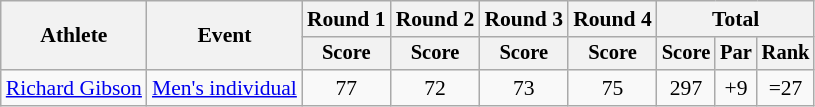<table class=wikitable style=font-size:90%;text-align:center>
<tr>
<th rowspan=2>Athlete</th>
<th rowspan=2>Event</th>
<th>Round 1</th>
<th>Round 2</th>
<th>Round 3</th>
<th>Round 4</th>
<th colspan=3>Total</th>
</tr>
<tr style=font-size:95%>
<th>Score</th>
<th>Score</th>
<th>Score</th>
<th>Score</th>
<th>Score</th>
<th>Par</th>
<th>Rank</th>
</tr>
<tr>
<td align=left><a href='#'>Richard Gibson</a></td>
<td align=left><a href='#'>Men's individual</a></td>
<td>77</td>
<td>72</td>
<td>73</td>
<td>75</td>
<td>297</td>
<td>+9</td>
<td>=27</td>
</tr>
</table>
